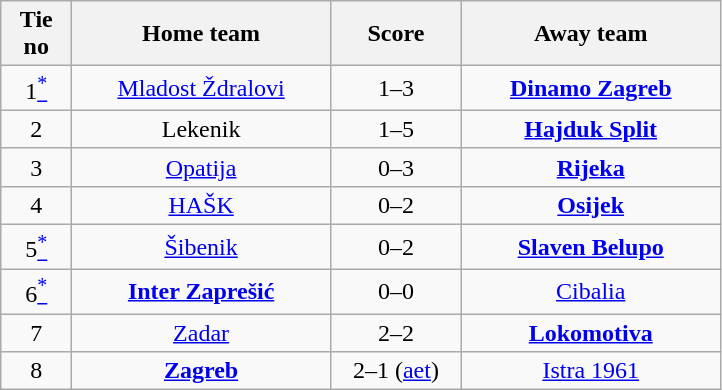<table class="wikitable" style="text-align: center">
<tr>
<th width=40>Tie no</th>
<th width=165>Home team</th>
<th width=80>Score</th>
<th width=165>Away team</th>
</tr>
<tr>
<td>1<a href='#'><sup>*</sup></a></td>
<td><a href='#'>Mladost Ždralovi</a></td>
<td>1–3</td>
<td><strong><a href='#'>Dinamo Zagreb</a></strong></td>
</tr>
<tr>
<td>2</td>
<td>Lekenik</td>
<td>1–5</td>
<td><strong><a href='#'>Hajduk Split</a></strong></td>
</tr>
<tr>
<td>3</td>
<td><a href='#'>Opatija</a></td>
<td>0–3</td>
<td><strong><a href='#'>Rijeka</a></strong></td>
</tr>
<tr>
<td>4</td>
<td><a href='#'>HAŠK</a></td>
<td>0–2</td>
<td><strong><a href='#'>Osijek</a></strong></td>
</tr>
<tr>
<td>5<a href='#'><sup>*</sup></a></td>
<td><a href='#'>Šibenik</a></td>
<td>0–2</td>
<td><strong><a href='#'>Slaven Belupo</a></strong></td>
</tr>
<tr>
<td>6<a href='#'><sup>*</sup></a></td>
<td><strong><a href='#'>Inter Zaprešić</a></strong></td>
<td>0–0 </td>
<td><a href='#'>Cibalia</a></td>
</tr>
<tr>
<td>7</td>
<td><a href='#'>Zadar</a></td>
<td>2–2 </td>
<td><strong><a href='#'>Lokomotiva</a></strong></td>
</tr>
<tr>
<td>8</td>
<td><strong><a href='#'>Zagreb</a></strong></td>
<td>2–1 (<a href='#'>aet</a>)</td>
<td><a href='#'>Istra 1961</a></td>
</tr>
</table>
